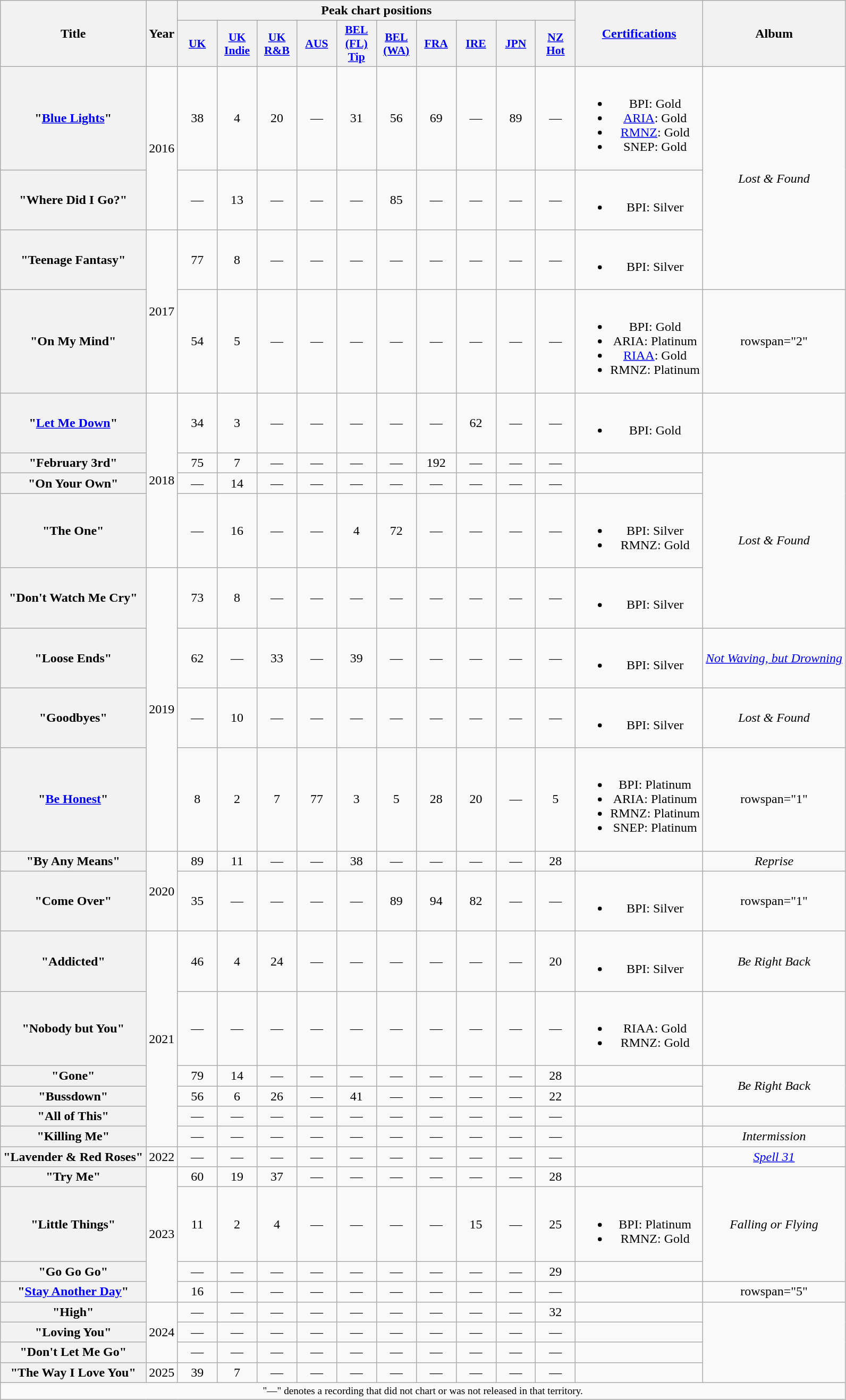<table class="wikitable plainrowheaders" style="text-align:center;" border="1">
<tr>
<th scope="col" rowspan="2">Title</th>
<th scope="col" rowspan="2">Year</th>
<th scope="col" colspan="10">Peak chart positions</th>
<th scope="col" rowspan="2"><a href='#'>Certifications</a></th>
<th scope="col" rowspan="2">Album</th>
</tr>
<tr>
<th scope="col" style="width:3em;font-size:90%;"><a href='#'>UK</a><br></th>
<th scope="col" style="width:3em;font-size:90%;"><a href='#'>UK<br>Indie</a><br></th>
<th scope="col" style="width:3em;font-size:90%;"><a href='#'>UK<br>R&B</a><br></th>
<th scope="col" style="width:3em;font-size:90%;"><a href='#'>AUS</a><br></th>
<th scope="col" style="width:3em;font-size:90%;"><a href='#'>BEL<br>(FL)<br>Tip</a><br></th>
<th scope="col" style="width:3em;font-size:90%;"><a href='#'>BEL<br>(WA)</a><br></th>
<th scope="col" style="width:3em;font-size:90%;"><a href='#'>FRA</a><br></th>
<th scope="col" style="width:3em;font-size:90%;"><a href='#'>IRE</a><br></th>
<th scope="col" style="width:3em;font-size:90%;"><a href='#'>JPN</a><br></th>
<th scope="col" style="width:3em;font-size:90%;"><a href='#'>NZ<br>Hot</a><br></th>
</tr>
<tr>
<th scope="row">"<a href='#'>Blue Lights</a>"</th>
<td rowspan="2">2016</td>
<td>38</td>
<td>4</td>
<td>20</td>
<td>—</td>
<td>31</td>
<td>56</td>
<td>69</td>
<td>—</td>
<td>89</td>
<td>—</td>
<td><br><ul><li>BPI: Gold</li><li><a href='#'>ARIA</a>: Gold</li><li><a href='#'>RMNZ</a>: Gold</li><li>SNEP: Gold</li></ul></td>
<td rowspan="3"><em>Lost & Found</em></td>
</tr>
<tr>
<th scope="row">"Where Did I Go?"</th>
<td>—</td>
<td>13</td>
<td>—</td>
<td>—</td>
<td>—</td>
<td>85</td>
<td>—</td>
<td>—</td>
<td>—</td>
<td>—</td>
<td><br><ul><li>BPI: Silver</li></ul></td>
</tr>
<tr>
<th scope="row">"Teenage Fantasy"</th>
<td rowspan="2">2017</td>
<td>77</td>
<td>8</td>
<td>—</td>
<td>—</td>
<td>—</td>
<td>—</td>
<td>—</td>
<td>—</td>
<td>—</td>
<td>—</td>
<td><br><ul><li>BPI: Silver</li></ul></td>
</tr>
<tr>
<th scope="row">"On My Mind"<br></th>
<td>54</td>
<td>5</td>
<td>—</td>
<td>—</td>
<td>—</td>
<td>—</td>
<td>—</td>
<td>—</td>
<td>—</td>
<td>—</td>
<td><br><ul><li>BPI: Gold</li><li>ARIA: Platinum</li><li><a href='#'>RIAA</a>: Gold</li><li>RMNZ: Platinum</li></ul></td>
<td>rowspan="2" </td>
</tr>
<tr>
<th scope="row">"<a href='#'>Let Me Down</a>"<br></th>
<td rowspan="4">2018</td>
<td>34</td>
<td>3</td>
<td>—</td>
<td>—</td>
<td>—</td>
<td>—</td>
<td>—</td>
<td>62</td>
<td>—</td>
<td>—</td>
<td><br><ul><li>BPI: Gold</li></ul></td>
</tr>
<tr>
<th scope="row">"February 3rd"</th>
<td>75</td>
<td>7</td>
<td>—</td>
<td>—</td>
<td>—</td>
<td>—</td>
<td>192</td>
<td>—</td>
<td>—</td>
<td>—</td>
<td></td>
<td rowspan="4"><em>Lost & Found</em></td>
</tr>
<tr>
<th scope="row">"On Your Own"</th>
<td>—</td>
<td>14</td>
<td>—</td>
<td>—</td>
<td>—</td>
<td>—</td>
<td>—</td>
<td>—</td>
<td>—</td>
<td>—</td>
<td></td>
</tr>
<tr>
<th scope="row">"The One"</th>
<td>—</td>
<td>16</td>
<td>—</td>
<td>—</td>
<td>4</td>
<td>72</td>
<td>—</td>
<td>—</td>
<td>—</td>
<td>—</td>
<td><br><ul><li>BPI: Silver</li><li>RMNZ: Gold</li></ul></td>
</tr>
<tr>
<th scope="row">"Don't Watch Me Cry"</th>
<td rowspan="4">2019</td>
<td>73</td>
<td>8</td>
<td>—</td>
<td>—</td>
<td>—</td>
<td>—</td>
<td>—</td>
<td>—</td>
<td>—</td>
<td>—</td>
<td><br><ul><li>BPI: Silver</li></ul></td>
</tr>
<tr>
<th scope="row">"Loose Ends"<br></th>
<td>62</td>
<td>—</td>
<td>33</td>
<td>—</td>
<td>39</td>
<td>—</td>
<td>—</td>
<td>—</td>
<td>—</td>
<td>—</td>
<td><br><ul><li>BPI: Silver</li></ul></td>
<td><em><a href='#'>Not Waving, but Drowning</a></em></td>
</tr>
<tr>
<th scope="row">"Goodbyes"</th>
<td>—</td>
<td>10</td>
<td>—</td>
<td>—</td>
<td>—</td>
<td>—</td>
<td>—</td>
<td>—</td>
<td>—</td>
<td>—</td>
<td><br><ul><li>BPI: Silver</li></ul></td>
<td><em>Lost & Found</em></td>
</tr>
<tr>
<th scope="row">"<a href='#'>Be Honest</a>"<br></th>
<td>8</td>
<td>2</td>
<td>7</td>
<td>77</td>
<td>3</td>
<td>5</td>
<td>28</td>
<td>20</td>
<td>—</td>
<td>5</td>
<td><br><ul><li>BPI: Platinum</li><li>ARIA: Platinum</li><li>RMNZ: Platinum</li><li>SNEP: Platinum</li></ul></td>
<td>rowspan="1" </td>
</tr>
<tr>
<th scope="row">"By Any Means"</th>
<td rowspan="2">2020</td>
<td>89</td>
<td>11</td>
<td>—</td>
<td>—</td>
<td>38</td>
<td>—</td>
<td>—</td>
<td>—</td>
<td>—</td>
<td>28</td>
<td></td>
<td><em>Reprise</em></td>
</tr>
<tr>
<th scope="row">"Come Over"<br></th>
<td>35</td>
<td>—</td>
<td>—</td>
<td>—</td>
<td>—</td>
<td>89</td>
<td>94</td>
<td>82</td>
<td>—</td>
<td>—</td>
<td><br><ul><li>BPI: Silver</li></ul></td>
<td>rowspan="1" </td>
</tr>
<tr>
<th scope="row">"Addicted"</th>
<td rowspan="6">2021</td>
<td>46</td>
<td>4</td>
<td>24</td>
<td>—</td>
<td>—</td>
<td>—</td>
<td>—</td>
<td>—</td>
<td>—</td>
<td>20</td>
<td><br><ul><li>BPI: Silver</li></ul></td>
<td><em>Be Right Back</em></td>
</tr>
<tr>
<th scope="row">"Nobody but You"<br></th>
<td>—</td>
<td>—</td>
<td>—</td>
<td>—</td>
<td>—</td>
<td>—</td>
<td>—</td>
<td>—</td>
<td>—</td>
<td>—</td>
<td><br><ul><li>RIAA: Gold</li><li>RMNZ: Gold</li></ul></td>
<td></td>
</tr>
<tr>
<th scope="row">"Gone"</th>
<td>79</td>
<td>14</td>
<td>—</td>
<td>—</td>
<td>—</td>
<td>—</td>
<td>—</td>
<td>—</td>
<td>—</td>
<td>28</td>
<td></td>
<td rowspan="2"><em>Be Right Back</em></td>
</tr>
<tr>
<th scope="row">"Bussdown"<br></th>
<td>56</td>
<td>6</td>
<td>26</td>
<td>—</td>
<td>41</td>
<td>—</td>
<td>—</td>
<td>—</td>
<td>—</td>
<td>22</td>
<td></td>
</tr>
<tr>
<th scope="row">"All of This"<br></th>
<td>—</td>
<td>—</td>
<td>—</td>
<td>—</td>
<td>—</td>
<td>—</td>
<td>—</td>
<td>—</td>
<td>—</td>
<td>—</td>
<td></td>
<td></td>
</tr>
<tr>
<th scope="row">"Killing Me"<br></th>
<td>—</td>
<td>—</td>
<td>—</td>
<td>—</td>
<td>—</td>
<td>—</td>
<td>—</td>
<td>—</td>
<td>—</td>
<td>—</td>
<td></td>
<td><em>Intermission</em></td>
</tr>
<tr>
<th scope="row">"Lavender & Red Roses"<br></th>
<td>2022</td>
<td>—</td>
<td>—</td>
<td>—</td>
<td>—</td>
<td>—</td>
<td>—</td>
<td>—</td>
<td>—</td>
<td>—</td>
<td>—</td>
<td></td>
<td><em><a href='#'>Spell 31</a></em></td>
</tr>
<tr>
<th scope="row">"Try Me"</th>
<td rowspan="4">2023</td>
<td>60</td>
<td>19</td>
<td>37</td>
<td>—</td>
<td>—</td>
<td>—</td>
<td>—</td>
<td>—</td>
<td>—</td>
<td>28</td>
<td></td>
<td rowspan="3"><em>Falling or Flying</em></td>
</tr>
<tr>
<th scope="row">"Little Things"</th>
<td>11</td>
<td>2</td>
<td>4</td>
<td>—</td>
<td>—</td>
<td>—</td>
<td>—</td>
<td>15</td>
<td>—</td>
<td>25</td>
<td><br><ul><li>BPI: Platinum</li><li>RMNZ: Gold</li></ul></td>
</tr>
<tr>
<th scope="row">"Go Go Go"</th>
<td>—</td>
<td>—</td>
<td>—</td>
<td>—</td>
<td>—</td>
<td>—</td>
<td>—</td>
<td>—</td>
<td>—</td>
<td>29</td>
<td></td>
</tr>
<tr>
<th scope="row">"<a href='#'>Stay Another Day</a>"</th>
<td>16</td>
<td>—</td>
<td>—</td>
<td>—</td>
<td>—</td>
<td>—</td>
<td>—</td>
<td>—</td>
<td>—</td>
<td>—</td>
<td></td>
<td>rowspan="5" </td>
</tr>
<tr>
<th scope="row">"High"</th>
<td rowspan="3">2024</td>
<td>—</td>
<td>—</td>
<td>—</td>
<td>—</td>
<td>—</td>
<td>—</td>
<td>—</td>
<td>—</td>
<td>—</td>
<td>32</td>
<td></td>
</tr>
<tr>
<th scope="row">"Loving You" <br></th>
<td>—</td>
<td>—</td>
<td>—</td>
<td>—</td>
<td>—</td>
<td>—</td>
<td>—</td>
<td>—</td>
<td>—</td>
<td>—</td>
<td></td>
</tr>
<tr>
<th scope="row">"Don't Let Me Go"</th>
<td>—</td>
<td>—</td>
<td>—</td>
<td>—</td>
<td>—</td>
<td>—</td>
<td>—</td>
<td>—</td>
<td>—</td>
<td>—</td>
<td></td>
</tr>
<tr>
<th scope="row">"The Way I Love You"</th>
<td>2025</td>
<td>39</td>
<td>7</td>
<td>—</td>
<td>—</td>
<td>—</td>
<td>—</td>
<td>—</td>
<td>—</td>
<td>—</td>
<td>—</td>
<td></td>
</tr>
<tr>
<td colspan="15" style="font-size:80%">"—" denotes a recording that did not chart or was not released in that territory.</td>
</tr>
</table>
